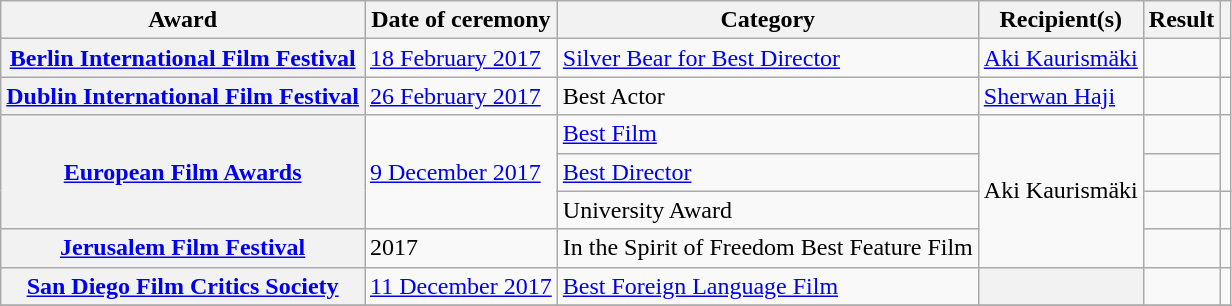<table class="wikitable plainrowheaders sortable">
<tr>
<th scope="col">Award</th>
<th scope="col">Date of ceremony</th>
<th scope="col">Category</th>
<th scope="col">Recipient(s)</th>
<th scope="col">Result</th>
<th scope="col" class="unsortable"></th>
</tr>
<tr>
<th scope="row"><a href='#'>Berlin International Film Festival</a></th>
<td><a href='#'>18 February 2017</a></td>
<td><a href='#'>Silver Bear for Best Director</a></td>
<td><a href='#'>Aki Kaurismäki</a></td>
<td></td>
<td></td>
</tr>
<tr>
<th scope="row"><a href='#'>Dublin International Film Festival</a></th>
<td><a href='#'>26 February 2017</a></td>
<td>Best Actor</td>
<td><a href='#'>Sherwan Haji</a></td>
<td></td>
<td></td>
</tr>
<tr>
<th scope="row" rowspan=3><a href='#'>European Film Awards</a></th>
<td rowspan="3"><a href='#'>9 December 2017</a></td>
<td><a href='#'>Best Film</a></td>
<td rowspan="4">Aki Kaurismäki</td>
<td></td>
<td rowspan="2"></td>
</tr>
<tr>
<td><a href='#'>Best Director</a></td>
<td></td>
</tr>
<tr>
<td>University Award</td>
<td></td>
<td></td>
</tr>
<tr>
<th scope="row"><a href='#'>Jerusalem Film Festival</a></th>
<td rowspan="1">2017</td>
<td>In the Spirit of Freedom Best Feature Film</td>
<td></td>
<td rowspan="1"></td>
</tr>
<tr>
<th scope="row"><a href='#'>San Diego Film Critics Society</a></th>
<td rowspan="1"><a href='#'>11 December 2017</a></td>
<td><a href='#'>Best Foreign Language Film</a></td>
<th></th>
<td></td>
<td rowspan="1"></td>
</tr>
<tr>
</tr>
</table>
